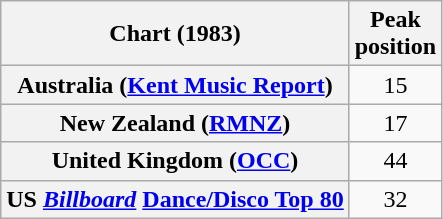<table class="wikitable sortable plainrowheaders" style="text-align:center">
<tr>
<th>Chart (1983)</th>
<th>Peak<br>position</th>
</tr>
<tr>
<th scope="row">Australia (<a href='#'>Kent Music Report</a>)</th>
<td>15</td>
</tr>
<tr>
<th scope="row">New Zealand (<a href='#'>RMNZ</a>)</th>
<td>17</td>
</tr>
<tr>
<th scope="row">United Kingdom (<a href='#'>OCC</a>)</th>
<td>44</td>
</tr>
<tr>
<th scope="row">US <em><a href='#'>Billboard</a></em> <a href='#'>Dance/Disco Top 80</a></th>
<td>32</td>
</tr>
</table>
